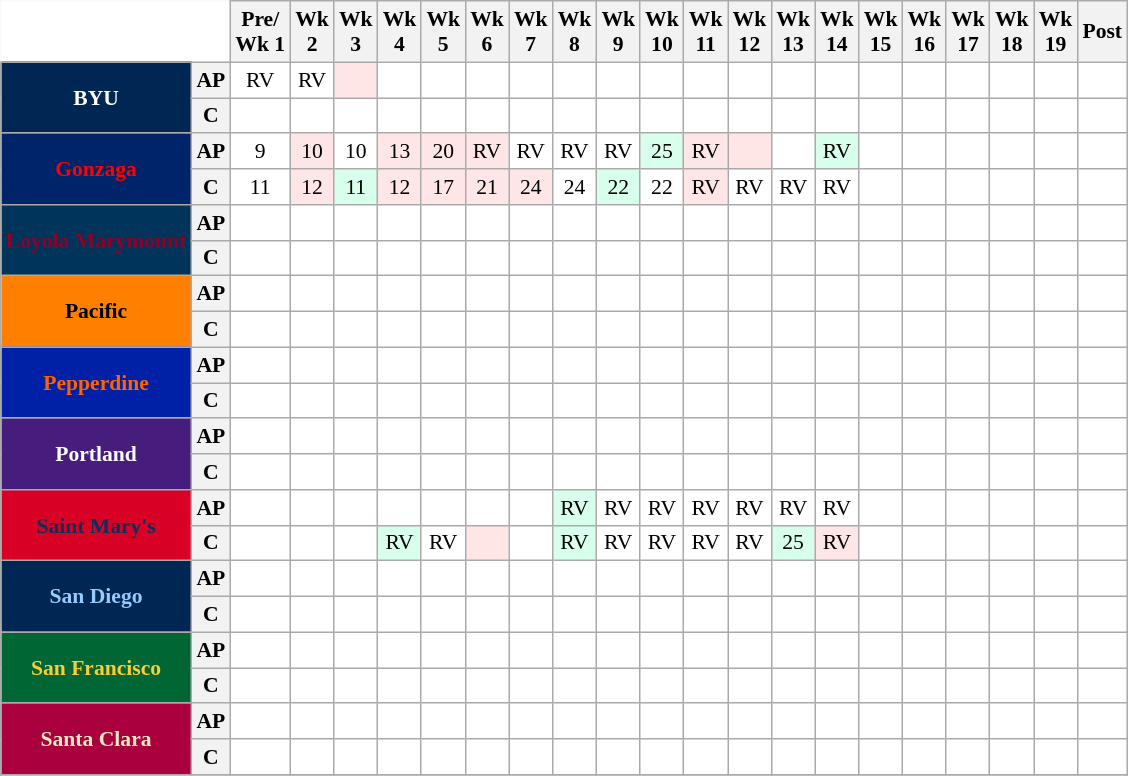<table class="wikitable" style="white-space:nowrap;font-size:90%;">
<tr>
<th colspan=2 style="background:white; border-top-style:hidden; border-left-style:hidden;"> </th>
<th>Pre/<br>Wk 1</th>
<th>Wk<br>2</th>
<th>Wk<br>3</th>
<th>Wk<br>4</th>
<th>Wk<br>5</th>
<th>Wk<br>6</th>
<th>Wk<br>7</th>
<th>Wk<br>8</th>
<th>Wk<br>9</th>
<th>Wk<br>10</th>
<th>Wk<br>11</th>
<th>Wk<br>12</th>
<th>Wk<br>13</th>
<th>Wk<br>14</th>
<th>Wk<br>15</th>
<th>Wk<br>16</th>
<th>Wk<br>17</th>
<th>Wk<br>18</th>
<th>Wk<br>19</th>
<th>Post</th>
</tr>
<tr style="text-align:center;">
<th rowspan=2 style="background:#002654; color:#FFFFFF;">BYU</th>
<th>AP</th>
<td style="background:#FFF;">RV</td>
<td style="background:#FFF;">RV</td>
<td style="background:#FFE6E6;"></td>
<td style="background:#FFF;"></td>
<td style="background:#FFF;"></td>
<td style="background:#FFF;"></td>
<td style="background:#FFF;"></td>
<td style="background:#FFF;"></td>
<td style="background:#FFF;"></td>
<td style="background:#FFF;"></td>
<td style="background:#FFF;"></td>
<td style="background:#FFF;"></td>
<td style="background:#FFF;"></td>
<td style="background:#FFF;"></td>
<td style="background:#FFF;"></td>
<td style="background:#FFF;"></td>
<td style="background:#FFF;"></td>
<td style="background:#FFF;"></td>
<td style="background:#FFF;"></td>
<td style="background:#FFF;"></td>
</tr>
<tr style="text-align:center;">
<th>C</th>
<td style="background:#FFF;"></td>
<td style="background:#FFF;"></td>
<td style="background:#FFF;"></td>
<td style="background:#FFF;"></td>
<td style="background:#FFF;"></td>
<td style="background:#FFF;"></td>
<td style="background:#FFF;"></td>
<td style="background:#FFF;"></td>
<td style="background:#FFF;"></td>
<td style="background:#FFF;"></td>
<td style="background:#FFF;"></td>
<td style="background:#FFF;"></td>
<td style="background:#FFF;"></td>
<td style="background:#FFF;"></td>
<td style="background:#FFF;"></td>
<td style="background:#FFF;"></td>
<td style="background:#FFF;"></td>
<td style="background:#FFF;"></td>
<td style="background:#FFF;"></td>
<td style="background:#FFF;"></td>
</tr>
<tr style="text-align:center;">
<th rowspan=2 style="background:#002469; color:#FF0000;">Gonzaga</th>
<th>AP</th>
<td style="background:#FFF;">9</td>
<td style="background:#FFE6E6;">10</td>
<td style="background:#FFF;">10</td>
<td style="background:#FFE6E6;">13</td>
<td style="background:#FFE6E6;">20</td>
<td style="background:#FFE6E6;">RV</td>
<td style="background:#FFF;">RV</td>
<td style="background:#FFF;">RV</td>
<td style="background:#FFF;">RV</td>
<td style="background:#D8FFEB;">25</td>
<td style="background:#FFE6E6;">RV</td>
<td style="background:#FFE6E6;"></td>
<td style="background:#FFF;"></td>
<td style="background:#D8FFEB;">RV</td>
<td style="background:#FFF;"></td>
<td style="background:#FFF;"></td>
<td style="background:#FFF;"></td>
<td style="background:#FFF;"></td>
<td style="background:#FFF;"></td>
<td style="background:#FFF;"></td>
</tr>
<tr style="text-align:center;">
<th>C</th>
<td style="background:#FFF;">11</td>
<td style="background:#FFE6E6;">12</td>
<td style="background:#D8FFEB;">11</td>
<td style="background:#FFE6E6;">12</td>
<td style="background:#FFE6E6;">17</td>
<td style="background:#FFE6E6;">21</td>
<td style="background:#FFE6E6;">24</td>
<td style="background:#FFF;">24</td>
<td style="background:#D8FFEB;">22</td>
<td style="background:#FFF;">22</td>
<td style="background:#FFE6E6;">RV</td>
<td style="background:#FFF;">RV</td>
<td style="background:#FFF;">RV</td>
<td style="background:#FFF;">RV</td>
<td style="background:#FFF;"></td>
<td style="background:#FFF;"></td>
<td style="background:#FFF;"></td>
<td style="background:#FFF;"></td>
<td style="background:#FFF;"></td>
<td style="background:#FFF;"></td>
</tr>
<tr style="text-align:center;">
<th rowspan=2 style="background:#00345B; color:#8E0028;">Loyola Marymount</th>
<th>AP</th>
<td style="background:#FFF;"></td>
<td style="background:#FFF;"></td>
<td style="background:#FFF;"></td>
<td style="background:#FFF;"></td>
<td style="background:#FFF;"></td>
<td style="background:#FFF;"></td>
<td style="background:#FFF;"></td>
<td style="background:#FFF;"></td>
<td style="background:#FFF;"></td>
<td style="background:#FFF;"></td>
<td style="background:#FFF;"></td>
<td style="background:#FFF;"></td>
<td style="background:#FFF;"></td>
<td style="background:#FFF;"></td>
<td style="background:#FFF;"></td>
<td style="background:#FFF;"></td>
<td style="background:#FFF;"></td>
<td style="background:#FFF;"></td>
<td style="background:#FFF;"></td>
<td style="background:#FFF;"></td>
</tr>
<tr style="text-align:center;">
<th>C</th>
<td style="background:#FFF;"></td>
<td style="background:#FFF;"></td>
<td style="background:#FFF;"></td>
<td style="background:#FFF;"></td>
<td style="background:#FFF;"></td>
<td style="background:#FFF;"></td>
<td style="background:#FFF;"></td>
<td style="background:#FFF;"></td>
<td style="background:#FFF;"></td>
<td style="background:#FFF;"></td>
<td style="background:#FFF;"></td>
<td style="background:#FFF;"></td>
<td style="background:#FFF;"></td>
<td style="background:#FFF;"></td>
<td style="background:#FFF;"></td>
<td style="background:#FFF;"></td>
<td style="background:#FFF;"></td>
<td style="background:#FFF;"></td>
<td style="background:#FFF;"></td>
<td style="background:#FFF;"></td>
</tr>
<tr style="text-align:center;">
<th rowspan=2 style="background:#FF7F00; color:#000000;">Pacific</th>
<th>AP</th>
<td style="background:#FFF;"></td>
<td style="background:#FFF;"></td>
<td style="background:#FFF;"></td>
<td style="background:#FFF;"></td>
<td style="background:#FFF;"></td>
<td style="background:#FFF;"></td>
<td style="background:#FFF;"></td>
<td style="background:#FFF;"></td>
<td style="background:#FFF;"></td>
<td style="background:#FFF;"></td>
<td style="background:#FFF;"></td>
<td style="background:#FFF;"></td>
<td style="background:#FFF;"></td>
<td style="background:#FFF;"></td>
<td style="background:#FFF;"></td>
<td style="background:#FFF;"></td>
<td style="background:#FFF;"></td>
<td style="background:#FFF;"></td>
<td style="background:#FFF;"></td>
<td style="background:#FFF;"></td>
</tr>
<tr style="text-align:center;">
<th>C</th>
<td style="background:#FFF;"></td>
<td style="background:#FFF;"></td>
<td style="background:#FFF;"></td>
<td style="background:#FFF;"></td>
<td style="background:#FFF;"></td>
<td style="background:#FFF;"></td>
<td style="background:#FFF;"></td>
<td style="background:#FFF;"></td>
<td style="background:#FFF;"></td>
<td style="background:#FFF;"></td>
<td style="background:#FFF;"></td>
<td style="background:#FFF;"></td>
<td style="background:#FFF;"></td>
<td style="background:#FFF;"></td>
<td style="background:#FFF;"></td>
<td style="background:#FFF;"></td>
<td style="background:#FFF;"></td>
<td style="background:#FFF;"></td>
<td style="background:#FFF;"></td>
<td style="background:#FFF;"></td>
</tr>
<tr style="text-align:center;">
<th rowspan=2 style="background:#0021A5; color:#FF6200;">Pepperdine</th>
<th>AP</th>
<td style="background:#FFF;"></td>
<td style="background:#FFF;"></td>
<td style="background:#FFF;"></td>
<td style="background:#FFF;"></td>
<td style="background:#FFF;"></td>
<td style="background:#FFF;"></td>
<td style="background:#FFF;"></td>
<td style="background:#FFF;"></td>
<td style="background:#FFF;"></td>
<td style="background:#FFF;"></td>
<td style="background:#FFF;"></td>
<td style="background:#FFF;"></td>
<td style="background:#FFF;"></td>
<td style="background:#FFF;"></td>
<td style="background:#FFF;"></td>
<td style="background:#FFF;"></td>
<td style="background:#FFF;"></td>
<td style="background:#FFF;"></td>
<td style="background:#FFF;"></td>
<td style="background:#FFF;"></td>
</tr>
<tr style="text-align:center;">
<th>C</th>
<td style="background:#FFF;"></td>
<td style="background:#FFF;"></td>
<td style="background:#FFF;"></td>
<td style="background:#FFF;"></td>
<td style="background:#FFF;"></td>
<td style="background:#FFF;"></td>
<td style="background:#FFF;"></td>
<td style="background:#FFF;"></td>
<td style="background:#FFF;"></td>
<td style="background:#FFF;"></td>
<td style="background:#FFF;"></td>
<td style="background:#FFF;"></td>
<td style="background:#FFF;"></td>
<td style="background:#FFF;"></td>
<td style="background:#FFF;"></td>
<td style="background:#FFF;"></td>
<td style="background:#FFF;"></td>
<td style="background:#FFF;"></td>
<td style="background:#FFF;"></td>
<td style="background:#FFF;"></td>
</tr>
<tr style="text-align:center;">
<th rowspan=2 style="background:#461D7C; color:#FFFFFF;">Portland</th>
<th>AP</th>
<td style="background:#FFF;"></td>
<td style="background:#FFF;"></td>
<td style="background:#FFF;"></td>
<td style="background:#FFF;"></td>
<td style="background:#FFF;"></td>
<td style="background:#FFF;"></td>
<td style="background:#FFF;"></td>
<td style="background:#FFF;"></td>
<td style="background:#FFF;"></td>
<td style="background:#FFF;"></td>
<td style="background:#FFF;"></td>
<td style="background:#FFF;"></td>
<td style="background:#FFF;"></td>
<td style="background:#FFF;"></td>
<td style="background:#FFF;"></td>
<td style="background:#FFF;"></td>
<td style="background:#FFF;"></td>
<td style="background:#FFF;"></td>
<td style="background:#FFF;"></td>
<td style="background:#FFF;"></td>
</tr>
<tr style="text-align:center;">
<th>C</th>
<td style="background:#FFF;"></td>
<td style="background:#FFF;"></td>
<td style="background:#FFF;"></td>
<td style="background:#FFF;"></td>
<td style="background:#FFF;"></td>
<td style="background:#FFF;"></td>
<td style="background:#FFF;"></td>
<td style="background:#FFF;"></td>
<td style="background:#FFF;"></td>
<td style="background:#FFF;"></td>
<td style="background:#FFF;"></td>
<td style="background:#FFF;"></td>
<td style="background:#FFF;"></td>
<td style="background:#FFF;"></td>
<td style="background:#FFF;"></td>
<td style="background:#FFF;"></td>
<td style="background:#FFF;"></td>
<td style="background:#FFF;"></td>
<td style="background:#FFF;"></td>
<td style="background:#FFF;"></td>
</tr>
<tr style="text-align:center;">
<th rowspan=2 style="background:#D80024; color:#06315B;">Saint Mary's</th>
<th>AP</th>
<td style="background:#FFF;"></td>
<td style="background:#FFF;"></td>
<td style="background:#FFF;"></td>
<td style="background:#FFF;"></td>
<td style="background:#FFF;"></td>
<td style="background:#FFF;"></td>
<td style="background:#FFF;"></td>
<td style="background:#D8FFEB;">RV</td>
<td style="background:#FFF;">RV</td>
<td style="background:#FFF;">RV</td>
<td style="background:#FFF;">RV</td>
<td style="background:#FFF;">RV</td>
<td style="background:#FFF;">RV</td>
<td style="background:#FFF;">RV</td>
<td style="background:#FFF;"></td>
<td style="background:#FFF;"></td>
<td style="background:#FFF;"></td>
<td style="background:#FFF;"></td>
<td style="background:#FFF;"></td>
<td style="background:#FFF;"></td>
</tr>
<tr style="text-align:center;">
<th>C</th>
<td style="background:#FFF;"></td>
<td style="background:#FFF;"></td>
<td style="background:#FFF;"></td>
<td style="background:#D8FFEB;">RV</td>
<td style="background:#FFF;">RV</td>
<td style="background:#FFE6E6;"></td>
<td style="background:#FFF;"></td>
<td style="background:#D8FFEB;">RV</td>
<td style="background:#FFF;">RV</td>
<td style="background:#FFF;">RV</td>
<td style="background:#FFF;">RV</td>
<td style="background:#FFF;">RV</td>
<td style="background:#D8FFEB;">25</td>
<td style="background:#FFE6E6;">RV</td>
<td style="background:#FFF;"></td>
<td style="background:#FFF;"></td>
<td style="background:#FFF;"></td>
<td style="background:#FFF;"></td>
<td style="background:#FFF;"></td>
<td style="background:#FFF;"></td>
</tr>
<tr style="text-align:center;">
<th rowspan=2 style="background:#002654; color:#97CAFF;">San Diego</th>
<th>AP</th>
<td style="background:#FFF;"></td>
<td style="background:#FFF;"></td>
<td style="background:#FFF;"></td>
<td style="background:#FFF;"></td>
<td style="background:#FFF;"></td>
<td style="background:#FFF;"></td>
<td style="background:#FFF;"></td>
<td style="background:#FFF;"></td>
<td style="background:#FFF;"></td>
<td style="background:#FFF;"></td>
<td style="background:#FFF;"></td>
<td style="background:#FFF;"></td>
<td style="background:#FFF;"></td>
<td style="background:#FFF;"></td>
<td style="background:#FFF;"></td>
<td style="background:#FFF;"></td>
<td style="background:#FFF;"></td>
<td style="background:#FFF;"></td>
<td style="background:#FFF;"></td>
<td style="background:#FFF;"></td>
</tr>
<tr style="text-align:center;">
<th>C</th>
<td style="background:#FFF;"></td>
<td style="background:#FFF;"></td>
<td style="background:#FFF;"></td>
<td style="background:#FFF;"></td>
<td style="background:#FFF;"></td>
<td style="background:#FFF;"></td>
<td style="background:#FFF;"></td>
<td style="background:#FFF;"></td>
<td style="background:#FFF;"></td>
<td style="background:#FFF;"></td>
<td style="background:#FFF;"></td>
<td style="background:#FFF;"></td>
<td style="background:#FFF;"></td>
<td style="background:#FFF;"></td>
<td style="background:#FFF;"></td>
<td style="background:#FFF;"></td>
<td style="background:#FFF;"></td>
<td style="background:#FFF;"></td>
<td style="background:#FFF;"></td>
<td style="background:#FFF;"></td>
</tr>
<tr style="text-align:center;">
<th rowspan=2 style="background:#006633; color:#FFCC33;">San Francisco</th>
<th>AP</th>
<td style="background:#FFF;"></td>
<td style="background:#FFF;"></td>
<td style="background:#FFF;"></td>
<td style="background:#FFF;"></td>
<td style="background:#FFF;"></td>
<td style="background:#FFF;"></td>
<td style="background:#FFF;"></td>
<td style="background:#FFF;"></td>
<td style="background:#FFF;"></td>
<td style="background:#FFF;"></td>
<td style="background:#FFF;"></td>
<td style="background:#FFF;"></td>
<td style="background:#FFF;"></td>
<td style="background:#FFF;"></td>
<td style="background:#FFF;"></td>
<td style="background:#FFF;"></td>
<td style="background:#FFF;"></td>
<td style="background:#FFF;"></td>
<td style="background:#FFF;"></td>
<td style="background:#FFF;"></td>
</tr>
<tr style="text-align:center;">
<th>C</th>
<td style="background:#FFF;"></td>
<td style="background:#FFF;"></td>
<td style="background:#FFF;"></td>
<td style="background:#FFF;"></td>
<td style="background:#FFF;"></td>
<td style="background:#FFF;"></td>
<td style="background:#FFF;"></td>
<td style="background:#FFF;"></td>
<td style="background:#FFF;"></td>
<td style="background:#FFF;"></td>
<td style="background:#FFF;"></td>
<td style="background:#FFF;"></td>
<td style="background:#FFF;"></td>
<td style="background:#FFF;"></td>
<td style="background:#FFF;"></td>
<td style="background:#FFF;"></td>
<td style="background:#FFF;"></td>
<td style="background:#FFF;"></td>
<td style="background:#FFF;"></td>
<td style="background:#FFF;"></td>
</tr>
<tr style="text-align:center;">
<th rowspan=2 style="background:#AA003D; color:#F0E8C4;">Santa Clara</th>
<th>AP</th>
<td style="background:#FFF;"></td>
<td style="background:#FFF;"></td>
<td style="background:#FFF;"></td>
<td style="background:#FFF;"></td>
<td style="background:#FFF;"></td>
<td style="background:#FFF;"></td>
<td style="background:#FFF;"></td>
<td style="background:#FFF;"></td>
<td style="background:#FFF;"></td>
<td style="background:#FFF;"></td>
<td style="background:#FFF;"></td>
<td style="background:#FFF;"></td>
<td style="background:#FFF;"></td>
<td style="background:#FFF;"></td>
<td style="background:#FFF;"></td>
<td style="background:#FFF;"></td>
<td style="background:#FFF;"></td>
<td style="background:#FFF;"></td>
<td style="background:#FFF;"></td>
<td style="background:#FFF;"></td>
</tr>
<tr style="text-align:center;">
<th>C</th>
<td style="background:#FFF;"></td>
<td style="background:#FFF;"></td>
<td style="background:#FFF;"></td>
<td style="background:#FFF;"></td>
<td style="background:#FFF;"></td>
<td style="background:#FFF;"></td>
<td style="background:#FFF;"></td>
<td style="background:#FFF;"></td>
<td style="background:#FFF;"></td>
<td style="background:#FFF;"></td>
<td style="background:#FFF;"></td>
<td style="background:#FFF;"></td>
<td style="background:#FFF;"></td>
<td style="background:#FFF;"></td>
<td style="background:#FFF;"></td>
<td style="background:#FFF;"></td>
<td style="background:#FFF;"></td>
<td style="background:#FFF;"></td>
<td style="background:#FFF;"></td>
<td style="background:#FFF;"></td>
</tr>
<tr>
</tr>
</table>
